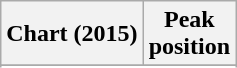<table class="wikitable sortable plainrowheaders">
<tr>
<th>Chart (2015)</th>
<th>Peak<br>position</th>
</tr>
<tr>
</tr>
<tr>
</tr>
<tr>
</tr>
</table>
